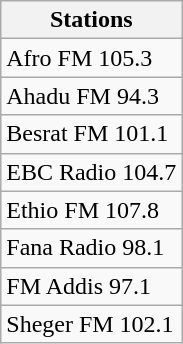<table class="wikitable">
<tr>
<th>Stations</th>
</tr>
<tr>
<td>Afro FM 105.3</td>
</tr>
<tr>
<td>Ahadu FM 94.3</td>
</tr>
<tr>
<td>Besrat FM 101.1</td>
</tr>
<tr>
<td>EBC Radio 104.7</td>
</tr>
<tr>
<td>Ethio FM 107.8</td>
</tr>
<tr>
<td>Fana Radio 98.1</td>
</tr>
<tr>
<td>FM Addis 97.1</td>
</tr>
<tr>
<td>Sheger FM 102.1</td>
</tr>
</table>
